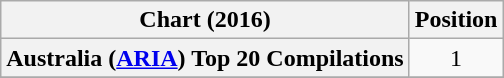<table class="wikitable sortable plainrowheaders" style="text-align:center">
<tr>
<th scope="col">Chart (2016)</th>
<th scope="col">Position</th>
</tr>
<tr>
<th scope="row">Australia (<a href='#'>ARIA</a>) Top 20 Compilations</th>
<td>1</td>
</tr>
<tr>
</tr>
</table>
